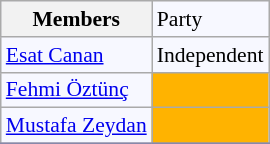<table class=wikitable style="border:1px solid #8888aa; background-color:#f7f8ff; padding:0px; font-size:90%;">
<tr>
<th>Members</th>
<td>Party</td>
</tr>
<tr>
<td><a href='#'>Esat Canan</a></td>
<td>Independent</td>
</tr>
<tr>
<td><a href='#'>Fehmi Öztünç</a></td>
<td style="background: #ffb300"></td>
</tr>
<tr>
<td><a href='#'>Mustafa Zeydan</a></td>
<td style="background: #ffb300"></td>
</tr>
<tr>
</tr>
</table>
